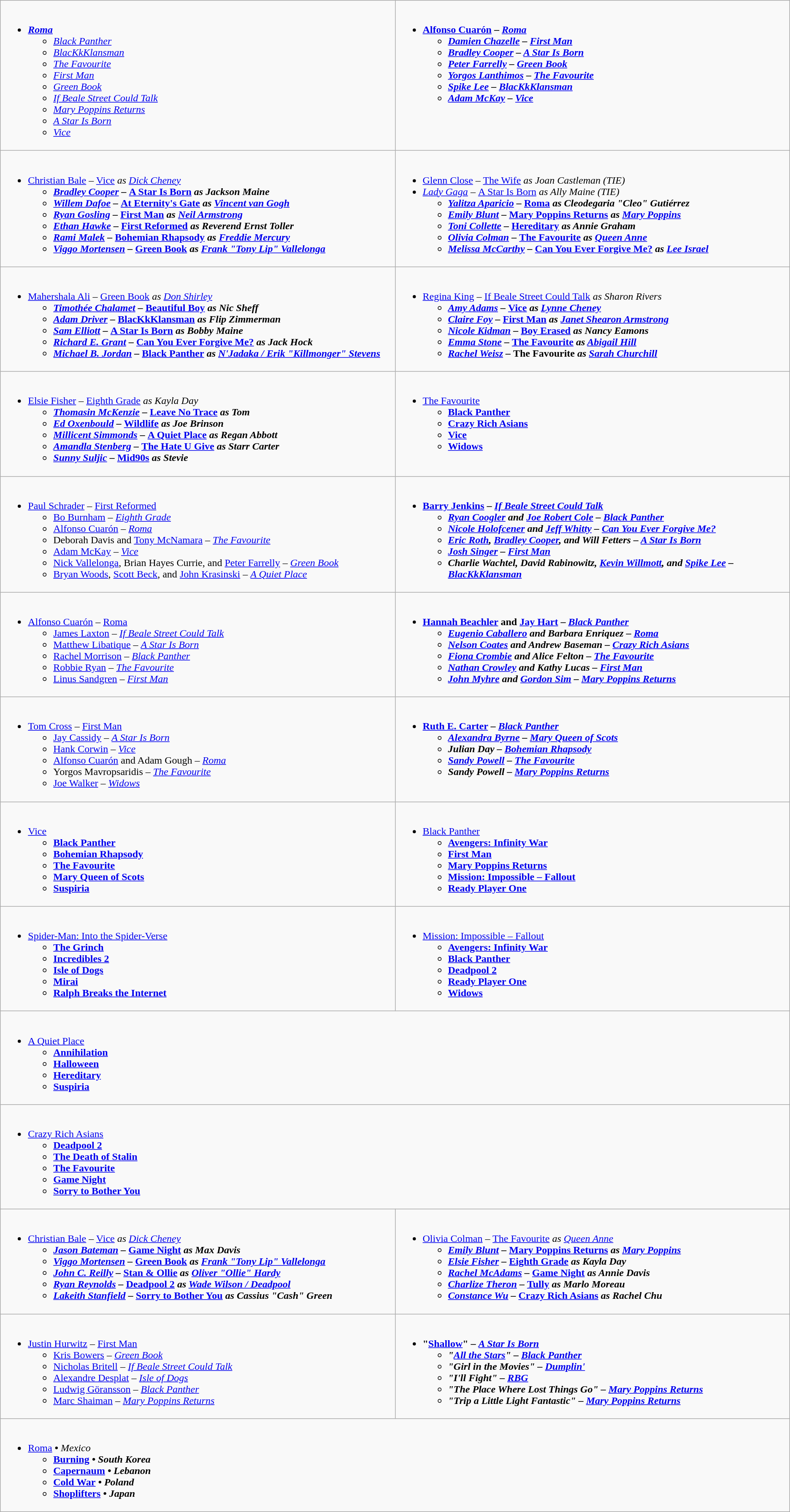<table class=wikitable>
<tr>
<td valign="top" width="50%"><br><ul><li><strong><em><a href='#'>Roma</a></em></strong><ul><li><em><a href='#'>Black Panther</a></em></li><li><em><a href='#'>BlacKkKlansman</a></em></li><li><em><a href='#'>The Favourite</a></em></li><li><em><a href='#'>First Man</a></em></li><li><em><a href='#'>Green Book</a></em></li><li><em><a href='#'>If Beale Street Could Talk</a></em></li><li><em><a href='#'>Mary Poppins Returns</a></em></li><li><em><a href='#'>A Star Is Born</a></em></li><li><em><a href='#'>Vice</a></em></li></ul></li></ul></td>
<td valign="top" width="50%"><br><ul><li><strong><a href='#'>Alfonso Cuarón</a> – <em><a href='#'>Roma</a><strong><em><ul><li><a href='#'>Damien Chazelle</a> – </em><a href='#'>First Man</a><em></li><li><a href='#'>Bradley Cooper</a> – </em><a href='#'>A Star Is Born</a><em></li><li><a href='#'>Peter Farrelly</a> – </em><a href='#'>Green Book</a><em></li><li><a href='#'>Yorgos Lanthimos</a> – </em><a href='#'>The Favourite</a><em></li><li><a href='#'>Spike Lee</a> – </em><a href='#'>BlacKkKlansman</a><em></li><li><a href='#'>Adam McKay</a> – </em><a href='#'>Vice</a><em></li></ul></li></ul></td>
</tr>
<tr>
<td valign="top" width="50%"><br><ul><li></strong><a href='#'>Christian Bale</a> – </em><a href='#'>Vice</a><em> as <a href='#'>Dick Cheney</a><strong><ul><li><a href='#'>Bradley Cooper</a> – </em><a href='#'>A Star Is Born</a><em> as Jackson Maine</li><li><a href='#'>Willem Dafoe</a> – </em><a href='#'>At Eternity's Gate</a><em> as <a href='#'>Vincent van Gogh</a></li><li><a href='#'>Ryan Gosling</a> – </em><a href='#'>First Man</a><em> as <a href='#'>Neil Armstrong</a></li><li><a href='#'>Ethan Hawke</a> – </em><a href='#'>First Reformed</a><em> as Reverend Ernst Toller</li><li><a href='#'>Rami Malek</a> – </em><a href='#'>Bohemian Rhapsody</a><em> as <a href='#'>Freddie Mercury</a></li><li><a href='#'>Viggo Mortensen</a> – </em><a href='#'>Green Book</a><em> as <a href='#'>Frank "Tony Lip" Vallelonga</a></li></ul></li></ul></td>
<td valign="top" width="50%"><br><ul><li></strong><a href='#'>Glenn Close</a> – </em><a href='#'>The Wife</a><em> as Joan Castleman (TIE)<strong></li><li></strong><a href='#'>Lady Gaga</a> – </em><a href='#'>A Star Is Born</a><em> as Ally Maine (TIE)<strong><ul><li><a href='#'>Yalitza Aparicio</a> – </em><a href='#'>Roma</a><em> as Cleodegaria "Cleo" Gutiérrez</li><li><a href='#'>Emily Blunt</a> – </em><a href='#'>Mary Poppins Returns</a><em> as <a href='#'>Mary Poppins</a></li><li><a href='#'>Toni Collette</a> – </em><a href='#'>Hereditary</a><em> as Annie Graham</li><li><a href='#'>Olivia Colman</a> – </em><a href='#'>The Favourite</a><em> as <a href='#'>Queen Anne</a></li><li><a href='#'>Melissa McCarthy</a> – </em><a href='#'>Can You Ever Forgive Me?</a><em> as <a href='#'>Lee Israel</a></li></ul></li></ul></td>
</tr>
<tr>
<td valign="top" width="50%"><br><ul><li></strong><a href='#'>Mahershala Ali</a> – </em><a href='#'>Green Book</a><em> as <a href='#'>Don Shirley</a><strong><ul><li><a href='#'>Timothée Chalamet</a> – </em><a href='#'>Beautiful Boy</a><em> as Nic Sheff</li><li><a href='#'>Adam Driver</a> – </em><a href='#'>BlacKkKlansman</a><em> as Flip Zimmerman</li><li><a href='#'>Sam Elliott</a> – </em><a href='#'>A Star Is Born</a><em> as Bobby Maine</li><li><a href='#'>Richard E. Grant</a> – </em><a href='#'>Can You Ever Forgive Me?</a><em> as Jack Hock</li><li><a href='#'>Michael B. Jordan</a> – </em><a href='#'>Black Panther</a><em> as <a href='#'>N'Jadaka / Erik "Killmonger" Stevens</a></li></ul></li></ul></td>
<td valign="top" width="50%"><br><ul><li></strong><a href='#'>Regina King</a> – </em><a href='#'>If Beale Street Could Talk</a><em> as Sharon Rivers<strong><ul><li><a href='#'>Amy Adams</a> – </em><a href='#'>Vice</a><em> as <a href='#'>Lynne Cheney</a></li><li><a href='#'>Claire Foy</a> – </em><a href='#'>First Man</a><em> as <a href='#'>Janet Shearon Armstrong</a></li><li><a href='#'>Nicole Kidman</a> – </em><a href='#'>Boy Erased</a><em> as Nancy Eamons</li><li><a href='#'>Emma Stone</a> – </em><a href='#'>The Favourite</a><em> as <a href='#'>Abigail Hill</a></li><li><a href='#'>Rachel Weisz</a> – </em>The Favourite<em> as <a href='#'>Sarah Churchill</a></li></ul></li></ul></td>
</tr>
<tr>
<td valign="top" width="50%"><br><ul><li></strong><a href='#'>Elsie Fisher</a> – </em><a href='#'>Eighth Grade</a><em> as Kayla Day<strong><ul><li><a href='#'>Thomasin McKenzie</a> – </em><a href='#'>Leave No Trace</a><em> as Tom</li><li><a href='#'>Ed Oxenbould</a> – </em><a href='#'>Wildlife</a><em> as Joe Brinson</li><li><a href='#'>Millicent Simmonds</a> – </em><a href='#'>A Quiet Place</a><em> as Regan Abbott</li><li><a href='#'>Amandla Stenberg</a> – </em><a href='#'>The Hate U Give</a><em> as Starr Carter</li><li><a href='#'>Sunny Suljic</a> – </em><a href='#'>Mid90s</a><em> as Stevie</li></ul></li></ul></td>
<td valign="top" width="50%"><br><ul><li></em></strong><a href='#'>The Favourite</a><strong><em><ul><li></em><a href='#'>Black Panther</a><em></li><li></em><a href='#'>Crazy Rich Asians</a><em></li><li></em><a href='#'>Vice</a><em></li><li></em><a href='#'>Widows</a><em></li></ul></li></ul></td>
</tr>
<tr>
<td valign="top" width="50%"><br><ul><li></strong><a href='#'>Paul Schrader</a> – </em><a href='#'>First Reformed</a></em></strong><ul><li><a href='#'>Bo Burnham</a> – <em><a href='#'>Eighth Grade</a></em></li><li><a href='#'>Alfonso Cuarón</a> – <em><a href='#'>Roma</a></em></li><li>Deborah Davis and <a href='#'>Tony McNamara</a> – <em><a href='#'>The Favourite</a></em></li><li><a href='#'>Adam McKay</a> – <em><a href='#'>Vice</a></em></li><li><a href='#'>Nick Vallelonga</a>, Brian Hayes Currie, and <a href='#'>Peter Farrelly</a> – <em><a href='#'>Green Book</a></em></li><li><a href='#'>Bryan Woods</a>, <a href='#'>Scott Beck</a>, and <a href='#'>John Krasinski</a> – <em><a href='#'>A Quiet Place</a></em></li></ul></li></ul></td>
<td valign="top" width="50%"><br><ul><li><strong><a href='#'>Barry Jenkins</a> – <em><a href='#'>If Beale Street Could Talk</a><strong><em><ul><li><a href='#'>Ryan Coogler</a> and <a href='#'>Joe Robert Cole</a> – </em><a href='#'>Black Panther</a><em></li><li><a href='#'>Nicole Holofcener</a> and <a href='#'>Jeff Whitty</a> – </em><a href='#'>Can You Ever Forgive Me?</a><em></li><li><a href='#'>Eric Roth</a>, <a href='#'>Bradley Cooper</a>, and Will Fetters – </em><a href='#'>A Star Is Born</a><em></li><li><a href='#'>Josh Singer</a> – </em><a href='#'>First Man</a><em></li><li>Charlie Wachtel, David Rabinowitz, <a href='#'>Kevin Willmott</a>, and <a href='#'>Spike Lee</a> – </em><a href='#'>BlacKkKlansman</a><em></li></ul></li></ul></td>
</tr>
<tr>
<td valign="top" width="50%"><br><ul><li></strong><a href='#'>Alfonso Cuarón</a> – </em><a href='#'>Roma</a></em></strong><ul><li><a href='#'>James Laxton</a> – <em><a href='#'>If Beale Street Could Talk</a></em></li><li><a href='#'>Matthew Libatique</a> – <em><a href='#'>A Star Is Born</a></em></li><li><a href='#'>Rachel Morrison</a> – <em><a href='#'>Black Panther</a></em></li><li><a href='#'>Robbie Ryan</a> – <em><a href='#'>The Favourite</a></em></li><li><a href='#'>Linus Sandgren</a> – <em><a href='#'>First Man</a></em></li></ul></li></ul></td>
<td valign="top" width="50%"><br><ul><li><strong><a href='#'>Hannah Beachler</a> and <a href='#'>Jay Hart</a> – <em><a href='#'>Black Panther</a><strong><em><ul><li><a href='#'>Eugenio Caballero</a> and Barbara Enriquez – </em><a href='#'>Roma</a><em></li><li><a href='#'>Nelson Coates</a> and Andrew Baseman – </em><a href='#'>Crazy Rich Asians</a><em></li><li><a href='#'>Fiona Crombie</a> and Alice Felton – </em><a href='#'>The Favourite</a><em></li><li><a href='#'>Nathan Crowley</a> and Kathy Lucas – </em><a href='#'>First Man</a><em></li><li><a href='#'>John Myhre</a> and <a href='#'>Gordon Sim</a> – </em><a href='#'>Mary Poppins Returns</a><em></li></ul></li></ul></td>
</tr>
<tr>
<td valign="top" width="50%"><br><ul><li></strong><a href='#'>Tom Cross</a> – </em><a href='#'>First Man</a></em></strong><ul><li><a href='#'>Jay Cassidy</a> – <em><a href='#'>A Star Is Born</a></em></li><li><a href='#'>Hank Corwin</a> – <em><a href='#'>Vice</a></em></li><li><a href='#'>Alfonso Cuarón</a> and Adam Gough – <em><a href='#'>Roma</a></em></li><li>Yorgos Mavropsaridis – <em><a href='#'>The Favourite</a></em></li><li><a href='#'>Joe Walker</a> – <em><a href='#'>Widows</a></em></li></ul></li></ul></td>
<td valign="top" width="50%"><br><ul><li><strong><a href='#'>Ruth E. Carter</a> – <em><a href='#'>Black Panther</a><strong><em><ul><li><a href='#'>Alexandra Byrne</a> – </em><a href='#'>Mary Queen of Scots</a><em></li><li>Julian Day – </em><a href='#'>Bohemian Rhapsody</a><em></li><li><a href='#'>Sandy Powell</a> – </em><a href='#'>The Favourite</a><em></li><li>Sandy Powell – </em><a href='#'>Mary Poppins Returns</a><em></li></ul></li></ul></td>
</tr>
<tr>
<td valign="top" width="50%"><br><ul><li></em></strong><a href='#'>Vice</a><strong><em><ul><li></em><a href='#'>Black Panther</a><em></li><li></em><a href='#'>Bohemian Rhapsody</a><em></li><li></em><a href='#'>The Favourite</a><em></li><li></em><a href='#'>Mary Queen of Scots</a><em></li><li></em><a href='#'>Suspiria</a><em></li></ul></li></ul></td>
<td valign="top" width"50%"><br><ul><li></em></strong><a href='#'>Black Panther</a><strong><em><ul><li></em><a href='#'>Avengers: Infinity War</a><em></li><li></em><a href='#'>First Man</a><em></li><li></em><a href='#'>Mary Poppins Returns</a><em></li><li></em><a href='#'>Mission: Impossible – Fallout</a><em></li><li></em><a href='#'>Ready Player One</a><em></li></ul></li></ul></td>
</tr>
<tr>
<td valign="top" width="50%"><br><ul><li></em></strong><a href='#'>Spider-Man: Into the Spider-Verse</a><strong><em><ul><li></em><a href='#'>The Grinch</a><em></li><li></em><a href='#'>Incredibles 2</a><em></li><li></em><a href='#'>Isle of Dogs</a><em></li><li></em><a href='#'>Mirai</a><em></li><li></em><a href='#'>Ralph Breaks the Internet</a><em></li></ul></li></ul></td>
<td valign="top" width="50%"><br><ul><li></em></strong><a href='#'>Mission: Impossible – Fallout</a><strong><em><ul><li></em><a href='#'>Avengers: Infinity War</a><em></li><li></em><a href='#'>Black Panther</a><em></li><li></em><a href='#'>Deadpool 2</a><em></li><li></em><a href='#'>Ready Player One</a><em></li><li></em><a href='#'>Widows</a><em></li></ul></li></ul></td>
</tr>
<tr>
<td valign="top" colspan="2" width="50%"><br><ul><li></em></strong><a href='#'>A Quiet Place</a><strong><em><ul><li></em><a href='#'>Annihilation</a><em></li><li></em><a href='#'>Halloween</a><em></li><li></em><a href='#'>Hereditary</a><em></li><li></em><a href='#'>Suspiria</a><em></li></ul></li></ul></td>
</tr>
<tr>
<td valign="top" colspan="2" width="50%"><br><ul><li></em></strong><a href='#'>Crazy Rich Asians</a><strong><em><ul><li></em><a href='#'>Deadpool 2</a><em></li><li></em><a href='#'>The Death of Stalin</a><em></li><li></em><a href='#'>The Favourite</a><em></li><li></em><a href='#'>Game Night</a><em></li><li></em><a href='#'>Sorry to Bother You</a><em></li></ul></li></ul></td>
</tr>
<tr>
<td valign="top" width="50%"><br><ul><li></strong><a href='#'>Christian Bale</a> – </em><a href='#'>Vice</a><em> as <a href='#'>Dick Cheney</a><strong><ul><li><a href='#'>Jason Bateman</a> – </em><a href='#'>Game Night</a><em> as Max Davis</li><li><a href='#'>Viggo Mortensen</a> – </em><a href='#'>Green Book</a><em> as <a href='#'>Frank "Tony Lip" Vallelonga</a></li><li><a href='#'>John C. Reilly</a> – </em><a href='#'>Stan & Ollie</a><em> as <a href='#'>Oliver "Ollie" Hardy</a></li><li><a href='#'>Ryan Reynolds</a> – </em><a href='#'>Deadpool 2</a><em> as <a href='#'>Wade Wilson / Deadpool</a></li><li><a href='#'>Lakeith Stanfield</a> – </em><a href='#'>Sorry to Bother You</a><em> as Cassius "Cash" Green</li></ul></li></ul></td>
<td valign="top" width="50%"><br><ul><li></strong><a href='#'>Olivia Colman</a> – </em><a href='#'>The Favourite</a><em> as <a href='#'>Queen Anne</a><strong><ul><li><a href='#'>Emily Blunt</a> – </em><a href='#'>Mary Poppins Returns</a><em> as <a href='#'>Mary Poppins</a></li><li><a href='#'>Elsie Fisher</a> – </em><a href='#'>Eighth Grade</a><em> as Kayla Day</li><li><a href='#'>Rachel McAdams</a> – </em><a href='#'>Game Night</a><em> as Annie Davis</li><li><a href='#'>Charlize Theron</a> – </em><a href='#'>Tully</a><em> as Marlo Moreau</li><li><a href='#'>Constance Wu</a> – </em><a href='#'>Crazy Rich Asians</a><em> as Rachel Chu</li></ul></li></ul></td>
</tr>
<tr>
<td valign="top" width="50%"><br><ul><li></strong><a href='#'>Justin Hurwitz</a> – </em><a href='#'>First Man</a></em></strong><ul><li><a href='#'>Kris Bowers</a> – <em><a href='#'>Green Book</a></em></li><li><a href='#'>Nicholas Britell</a> – <em><a href='#'>If Beale Street Could Talk</a></em></li><li><a href='#'>Alexandre Desplat</a> – <em><a href='#'>Isle of Dogs</a></em></li><li><a href='#'>Ludwig Göransson</a> – <em><a href='#'>Black Panther</a></em></li><li><a href='#'>Marc Shaiman</a> – <em><a href='#'>Mary Poppins Returns</a></em></li></ul></li></ul></td>
<td valign="top" width="50%"><br><ul><li><strong>"<a href='#'>Shallow</a>" – <em><a href='#'>A Star Is Born</a><strong><em><ul><li>"<a href='#'>All the Stars</a>" – </em><a href='#'>Black Panther</a><em></li><li>"Girl in the Movies" – </em><a href='#'>Dumplin'</a><em></li><li>"I'll Fight" – </em><a href='#'>RBG</a><em></li><li>"The Place Where Lost Things Go" – </em><a href='#'>Mary Poppins Returns</a><em></li><li>"Trip a Little Light Fantastic" – </em><a href='#'>Mary Poppins Returns</a><em></li></ul></li></ul></td>
</tr>
<tr>
<td valign="top" colspan="2" width="50%"><br><ul><li></em></strong><a href='#'>Roma</a><strong><em> • </strong>Mexico<strong><ul><li></em><a href='#'>Burning</a><em> • South Korea</li><li></em><a href='#'>Capernaum</a><em> • Lebanon</li><li></em><a href='#'>Cold War</a><em> • Poland</li><li></em><a href='#'>Shoplifters</a><em> • Japan</li></ul></li></ul></td>
</tr>
</table>
